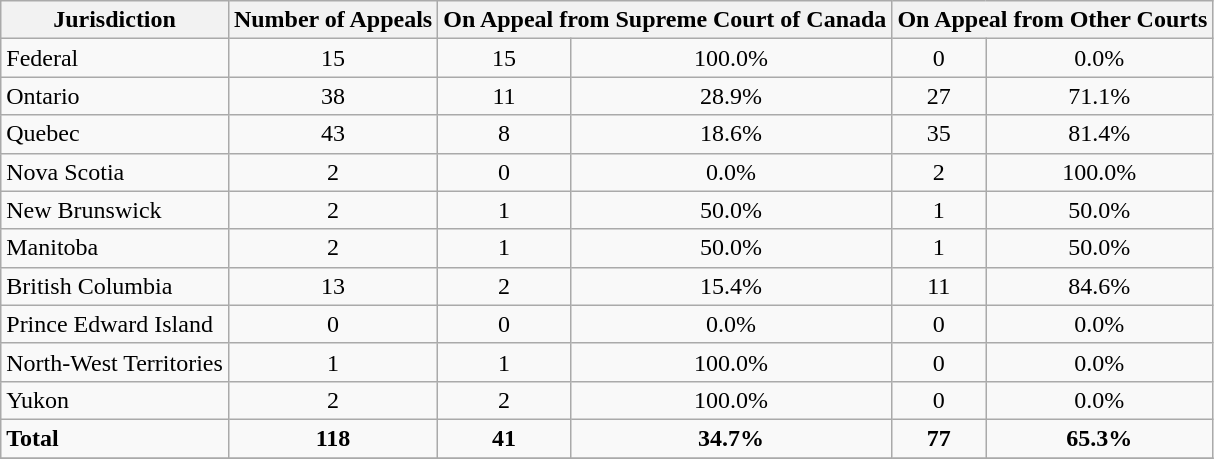<table class="wikitable sortable">
<tr>
<th>Jurisdiction</th>
<th>Number of Appeals</th>
<th colspan="2">On Appeal from Supreme Court of Canada</th>
<th colspan="2">On Appeal from Other Courts</th>
</tr>
<tr>
<td>Federal</td>
<td style="text-align: center;">15</td>
<td style="text-align: center;">15</td>
<td style="text-align: center;">100.0%</td>
<td style="text-align: center;">0</td>
<td style="text-align: center;">0.0%</td>
</tr>
<tr>
<td>Ontario</td>
<td style="text-align: center;">38</td>
<td style="text-align: center;">11</td>
<td style="text-align: center;">28.9%</td>
<td style="text-align: center;">27</td>
<td style="text-align: center;">71.1%</td>
</tr>
<tr>
<td>Quebec</td>
<td style="text-align: center;">43</td>
<td style="text-align: center;">8</td>
<td style="text-align: center;">18.6%</td>
<td style="text-align: center;">35</td>
<td style="text-align: center;">81.4%</td>
</tr>
<tr>
<td>Nova Scotia</td>
<td style="text-align: center;">2</td>
<td style="text-align: center;">0</td>
<td style="text-align: center;">0.0%</td>
<td style="text-align: center;">2</td>
<td style="text-align: center;">100.0%</td>
</tr>
<tr>
<td>New Brunswick</td>
<td style="text-align: center;">2</td>
<td style="text-align: center;">1</td>
<td style="text-align: center;">50.0%</td>
<td style="text-align: center;">1</td>
<td style="text-align: center;">50.0%</td>
</tr>
<tr>
<td>Manitoba</td>
<td style="text-align: center;">2</td>
<td style="text-align: center;">1</td>
<td style="text-align: center;">50.0%</td>
<td style="text-align: center;">1</td>
<td style="text-align: center;">50.0%</td>
</tr>
<tr>
<td>British Columbia</td>
<td style="text-align: center;">13</td>
<td style="text-align: center;">2</td>
<td style="text-align: center;">15.4%</td>
<td style="text-align: center;">11</td>
<td style="text-align: center;">84.6%</td>
</tr>
<tr>
<td>Prince Edward Island</td>
<td style="text-align: center;">0</td>
<td style="text-align: center;">0</td>
<td style="text-align: center;">0.0%</td>
<td style="text-align: center;">0</td>
<td style="text-align: center;">0.0%</td>
</tr>
<tr>
<td>North-West Territories</td>
<td style="text-align: center;">1</td>
<td style="text-align: center;">1</td>
<td style="text-align: center;">100.0%</td>
<td style="text-align: center;">0</td>
<td style="text-align: center;">0.0%</td>
</tr>
<tr>
<td>Yukon</td>
<td style="text-align: center;">2</td>
<td style="text-align: center;">2</td>
<td style="text-align: center;">100.0%</td>
<td style="text-align: center;">0</td>
<td style="text-align: center;">0.0%</td>
</tr>
<tr>
<td><strong>Total</strong></td>
<td style="text-align: center;"><strong>118</strong></td>
<td style="text-align: center;"><strong>41</strong></td>
<td style="text-align: center;"><strong>34.7%</strong></td>
<td style="text-align: center;"><strong>77</strong></td>
<td style="text-align: center;"><strong>65.3%</strong></td>
</tr>
<tr>
</tr>
</table>
